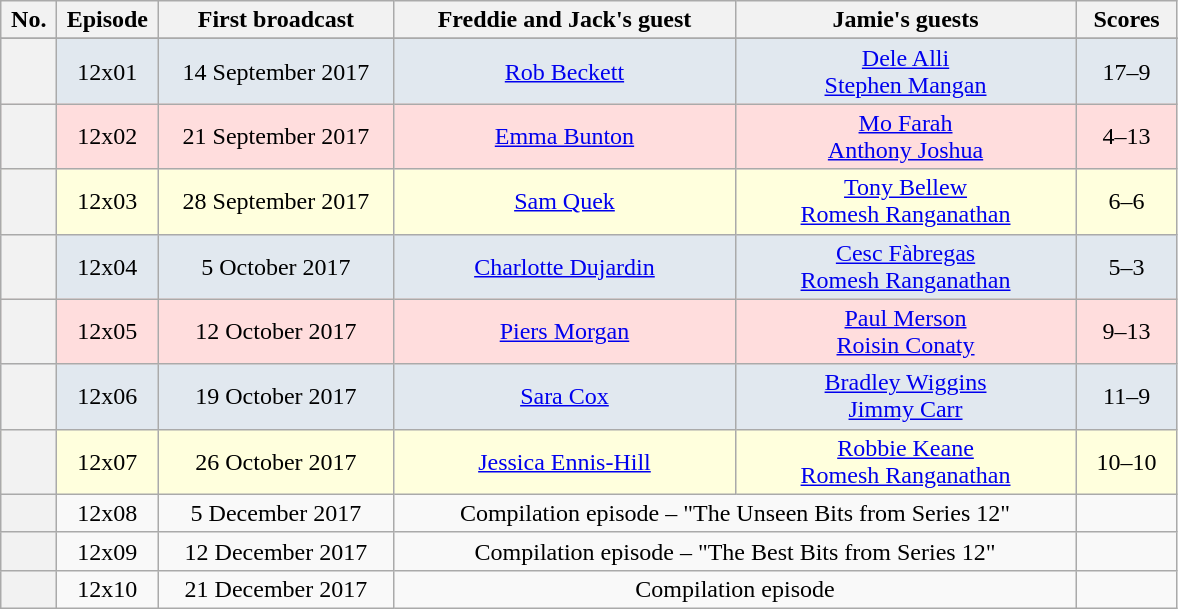<table class="wikitable plainrowheaders"  style="text-align:center;">
<tr>
<th scope"col" style="width:30px;">No.</th>
<th scope"col" style="width:60px;">Episode</th>
<th scope"col" style="width:150px;">First broadcast</th>
<th scope"col" style="width:220px;">Freddie and Jack's guest</th>
<th scope"col" style="width:220px;">Jamie's guests</th>
<th scope"col" style="width:60px;">Scores</th>
</tr>
<tr>
</tr>
<tr style="background:#e1e8ef">
<th scope="row"></th>
<td>12x01</td>
<td>14 September 2017</td>
<td><a href='#'>Rob Beckett</a></td>
<td><a href='#'>Dele Alli</a><br><a href='#'>Stephen Mangan</a></td>
<td>17–9</td>
</tr>
<tr style="background:#fdd;">
<th scope="row"></th>
<td>12x02</td>
<td>21 September 2017</td>
<td><a href='#'>Emma Bunton</a></td>
<td><a href='#'>Mo Farah</a><br><a href='#'>Anthony Joshua</a></td>
<td>4–13</td>
</tr>
<tr style="background:#ffffdd">
<th scope="row"></th>
<td>12x03</td>
<td>28 September 2017</td>
<td><a href='#'>Sam Quek</a></td>
<td><a href='#'>Tony Bellew</a><br><a href='#'>Romesh Ranganathan</a></td>
<td>6–6</td>
</tr>
<tr style="background:#e1e8ef">
<th scope="row"></th>
<td>12x04</td>
<td>5 October 2017</td>
<td><a href='#'>Charlotte Dujardin</a></td>
<td><a href='#'>Cesc Fàbregas</a><br><a href='#'>Romesh Ranganathan</a></td>
<td>5–3</td>
</tr>
<tr style="background:#fdd;">
<th scope="row"></th>
<td>12x05</td>
<td>12 October 2017</td>
<td><a href='#'>Piers Morgan</a></td>
<td><a href='#'>Paul Merson</a><br><a href='#'>Roisin Conaty</a></td>
<td>9–13</td>
</tr>
<tr style="background:#e1e8ef">
<th scope="row"></th>
<td>12x06</td>
<td>19 October 2017</td>
<td><a href='#'>Sara Cox</a></td>
<td><a href='#'>Bradley Wiggins</a><br><a href='#'>Jimmy Carr</a></td>
<td>11–9</td>
</tr>
<tr style="background:#ffffdd">
<th scope="row"></th>
<td>12x07</td>
<td>26 October 2017</td>
<td><a href='#'>Jessica Ennis-Hill</a></td>
<td><a href='#'>Robbie Keane</a><br><a href='#'>Romesh Ranganathan</a></td>
<td>10–10</td>
</tr>
<tr>
<th scope="row"></th>
<td>12x08</td>
<td>5 December 2017</td>
<td colspan="2">Compilation episode – "The Unseen Bits from Series 12"</td>
<td></td>
</tr>
<tr>
<th scope="row"></th>
<td>12x09</td>
<td>12 December 2017</td>
<td colspan="2">Compilation episode – "The Best Bits from Series 12"</td>
<td></td>
</tr>
<tr>
<th scope="row"></th>
<td>12x10</td>
<td>21 December 2017</td>
<td colspan="2">Compilation episode</td>
<td></td>
</tr>
</table>
